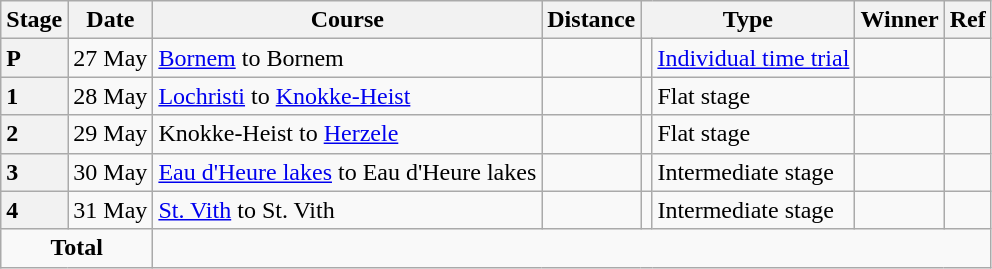<table class="wikitable">
<tr>
<th>Stage</th>
<th>Date</th>
<th>Course</th>
<th>Distance</th>
<th colspan="2">Type</th>
<th>Winner</th>
<th>Ref</th>
</tr>
<tr>
<th style="text-align:left">P</th>
<td align=right>27 May</td>
<td><a href='#'>Bornem</a> to Bornem</td>
<td style="text-align:center;"></td>
<td></td>
<td><a href='#'>Individual time trial</a></td>
<td></td>
<td></td>
</tr>
<tr>
<th style="text-align:left">1</th>
<td align=right>28 May</td>
<td><a href='#'>Lochristi</a> to <a href='#'>Knokke-Heist</a></td>
<td style="text-align:center;"></td>
<td></td>
<td>Flat stage</td>
<td></td>
<td></td>
</tr>
<tr>
<th style="text-align:left">2</th>
<td align=right>29 May</td>
<td>Knokke-Heist to <a href='#'>Herzele</a></td>
<td style="text-align:center;"></td>
<td></td>
<td>Flat stage</td>
<td></td>
<td></td>
</tr>
<tr>
<th style="text-align:left">3</th>
<td align=right>30 May</td>
<td><a href='#'>Eau d'Heure lakes</a> to Eau d'Heure lakes</td>
<td style="text-align:center;"></td>
<td></td>
<td>Intermediate stage</td>
<td></td>
<td></td>
</tr>
<tr>
<th style="text-align:left">4</th>
<td align=right>31 May</td>
<td><a href='#'>St. Vith</a> to St. Vith</td>
<td style="text-align:center;"></td>
<td></td>
<td>Intermediate stage</td>
<td></td>
<td></td>
</tr>
<tr>
<td colspan="2" style="text-align:center;"><strong>Total</strong></td>
<td colspan="6" style="text-align:center;"></td>
</tr>
</table>
